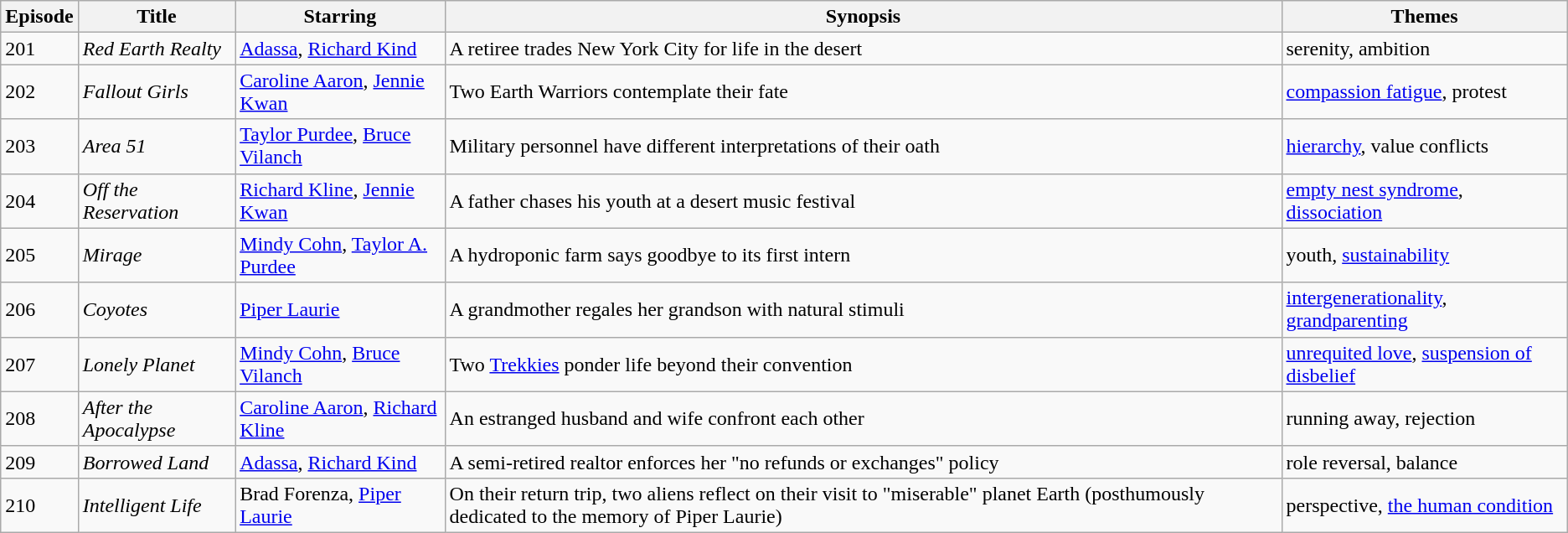<table class="wikitable">
<tr>
<th>Episode</th>
<th>Title</th>
<th>Starring</th>
<th>Synopsis</th>
<th>Themes</th>
</tr>
<tr>
<td>201</td>
<td><em>Red Earth Realty</em></td>
<td><a href='#'>Adassa</a>,                                                                                          <a href='#'>Richard Kind</a></td>
<td>A retiree trades New York City for life in the desert</td>
<td>serenity, ambition</td>
</tr>
<tr>
<td>202</td>
<td><em>Fallout Girls</em></td>
<td><a href='#'>Caroline Aaron</a>, <a href='#'>Jennie Kwan</a></td>
<td>Two Earth Warriors contemplate their fate</td>
<td><a href='#'>compassion fatigue</a>, protest</td>
</tr>
<tr>
<td>203</td>
<td><em>Area 51</em></td>
<td><a href='#'>Taylor Purdee</a>, <a href='#'>Bruce Vilanch</a></td>
<td>Military personnel have different interpretations of their oath</td>
<td><a href='#'>hierarchy</a>, value conflicts</td>
</tr>
<tr>
<td>204</td>
<td><em>Off the Reservation</em></td>
<td><a href='#'>Richard Kline</a>, <a href='#'>Jennie Kwan</a></td>
<td>A father chases his youth at a desert music festival</td>
<td><a href='#'>empty nest syndrome</a>, <a href='#'>dissociation</a></td>
</tr>
<tr>
<td>205</td>
<td><em>Mirage</em></td>
<td><a href='#'>Mindy Cohn</a>, <a href='#'>Taylor A. Purdee</a></td>
<td>A hydroponic farm says goodbye to its first intern</td>
<td>youth, <a href='#'>sustainability</a></td>
</tr>
<tr>
<td>206</td>
<td><em>Coyotes</em></td>
<td><a href='#'>Piper Laurie</a></td>
<td>A grandmother regales her grandson with natural stimuli</td>
<td><a href='#'>intergenerationality</a>, <a href='#'>grandparenting</a></td>
</tr>
<tr>
<td>207</td>
<td><em>Lonely Planet</em></td>
<td><a href='#'>Mindy Cohn</a>, <a href='#'>Bruce Vilanch</a></td>
<td>Two <a href='#'>Trekkies</a> ponder life beyond their convention</td>
<td><a href='#'>unrequited love</a>, <a href='#'>suspension of disbelief</a></td>
</tr>
<tr>
<td>208</td>
<td><em>After the Apocalypse</em></td>
<td><a href='#'>Caroline Aaron</a>, <a href='#'>Richard Kline</a></td>
<td>An estranged husband and wife confront each other</td>
<td>running away, rejection</td>
</tr>
<tr>
<td>209</td>
<td><em>Borrowed Land</em></td>
<td><a href='#'>Adassa</a>, <a href='#'>Richard Kind</a></td>
<td>A semi-retired realtor enforces her "no refunds or exchanges" policy</td>
<td>role reversal, balance</td>
</tr>
<tr>
<td>210</td>
<td><em>Intelligent Life</em></td>
<td>Brad Forenza, <a href='#'>Piper Laurie</a></td>
<td>On their return trip, two aliens reflect on their visit to "miserable" planet Earth (posthumously dedicated to the memory of Piper Laurie)</td>
<td>perspective, <a href='#'>the human condition</a></td>
</tr>
</table>
